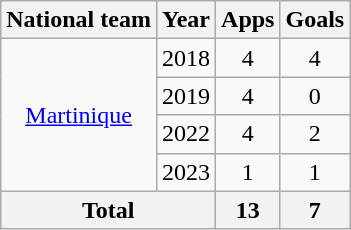<table class="wikitable" style="text-align:center">
<tr>
<th>National team</th>
<th>Year</th>
<th>Apps</th>
<th>Goals</th>
</tr>
<tr>
<td rowspan="4"><a href='#'>Martinique</a></td>
<td>2018</td>
<td>4</td>
<td>4</td>
</tr>
<tr>
<td>2019</td>
<td>4</td>
<td>0</td>
</tr>
<tr>
<td>2022</td>
<td>4</td>
<td>2</td>
</tr>
<tr>
<td>2023</td>
<td>1</td>
<td>1</td>
</tr>
<tr>
<th colspan="2">Total</th>
<th>13</th>
<th>7</th>
</tr>
</table>
